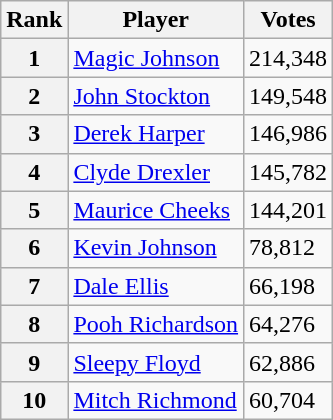<table class="wikitable">
<tr>
<th>Rank</th>
<th>Player</th>
<th>Votes</th>
</tr>
<tr>
<th>1</th>
<td><a href='#'>Magic Johnson</a></td>
<td>214,348</td>
</tr>
<tr>
<th>2</th>
<td><a href='#'>John Stockton</a></td>
<td>149,548</td>
</tr>
<tr>
<th>3</th>
<td><a href='#'>Derek Harper</a></td>
<td>146,986</td>
</tr>
<tr>
<th>4</th>
<td><a href='#'>Clyde Drexler</a></td>
<td>145,782</td>
</tr>
<tr>
<th>5</th>
<td><a href='#'>Maurice Cheeks</a></td>
<td>144,201</td>
</tr>
<tr>
<th>6</th>
<td><a href='#'>Kevin Johnson</a></td>
<td>78,812</td>
</tr>
<tr>
<th>7</th>
<td><a href='#'>Dale Ellis</a></td>
<td>66,198</td>
</tr>
<tr>
<th>8</th>
<td><a href='#'>Pooh Richardson</a></td>
<td>64,276</td>
</tr>
<tr>
<th>9</th>
<td><a href='#'>Sleepy Floyd</a></td>
<td>62,886</td>
</tr>
<tr>
<th>10</th>
<td><a href='#'>Mitch Richmond</a></td>
<td>60,704</td>
</tr>
</table>
